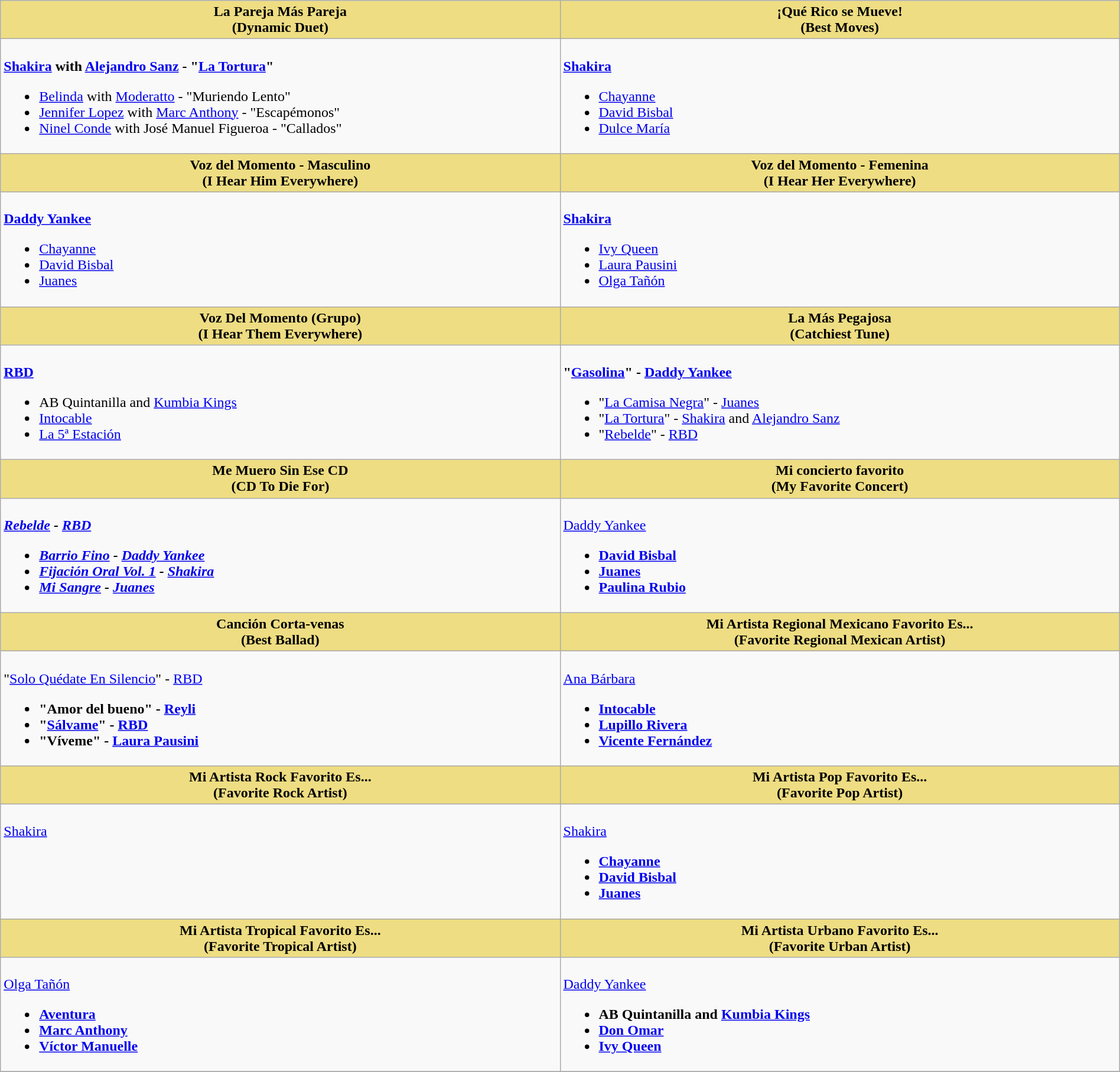<table class="wikitable" style="width:100%">
<tr>
<th style="background:#EEDD82; width:50%">La Pareja Más Pareja<br> (Dynamic Duet)</th>
<th style="background:#EEDD82; width:50%">¡Qué Rico se Mueve! <br>(Best Moves)</th>
</tr>
<tr>
<td valign="top"><br><strong><a href='#'>Shakira</a> with <a href='#'>Alejandro Sanz</a> - "<a href='#'>La Tortura</a>"</strong><ul><li><a href='#'>Belinda</a> with <a href='#'>Moderatto</a> - "Muriendo Lento"</li><li><a href='#'>Jennifer Lopez</a> with <a href='#'>Marc Anthony</a> - "Escapémonos"</li><li><a href='#'>Ninel Conde</a> with José Manuel Figueroa - "Callados"</li></ul></td>
<td valign="top"><br><strong><a href='#'>Shakira</a></strong><ul><li><a href='#'>Chayanne</a></li><li><a href='#'>David Bisbal</a></li><li><a href='#'>Dulce María</a></li></ul></td>
</tr>
<tr>
<th style="background:#EEDD82; width:50%">Voz del Momento - Masculino<br>(I Hear Him Everywhere)</th>
<th style="background:#EEDD82; width:50%">Voz del Momento - Femenina<br>(I Hear Her Everywhere)</th>
</tr>
<tr>
<td valign="top"><br><strong><a href='#'>Daddy Yankee</a></strong><ul><li><a href='#'>Chayanne</a></li><li><a href='#'>David Bisbal</a></li><li><a href='#'>Juanes</a></li></ul></td>
<td valign="top"><br><strong><a href='#'>Shakira</a></strong><ul><li><a href='#'>Ivy Queen</a></li><li><a href='#'>Laura Pausini</a></li><li><a href='#'>Olga Tañón</a></li></ul></td>
</tr>
<tr>
<th style="background:#EEDD82; width:50%">Voz Del Momento (Grupo) <br>(I Hear Them Everywhere)</th>
<th style="background:#EEDD82; width:50%">La Más Pegajosa<br>(Catchiest Tune)</th>
</tr>
<tr>
<td valign="top"><br><strong><a href='#'>RBD</a></strong><ul><li>AB Quintanilla and <a href='#'>Kumbia Kings</a></li><li><a href='#'>Intocable</a></li><li><a href='#'>La 5ª Estación</a></li></ul></td>
<td valign="top"><br><strong>"<a href='#'>Gasolina</a>" - <a href='#'>Daddy Yankee</a></strong><ul><li>"<a href='#'>La Camisa Negra</a>" - <a href='#'>Juanes</a></li><li>"<a href='#'>La Tortura</a>" - <a href='#'>Shakira</a> and <a href='#'>Alejandro Sanz</a></li><li>"<a href='#'>Rebelde</a>" - <a href='#'>RBD</a></li></ul></td>
</tr>
<tr>
<th style="background:#EEDD82; width:50%">Me Muero Sin Ese CD <br>(CD To Die For)</th>
<th style="background:#EEDD82; width:50%">Mi concierto favorito <br>(My Favorite Concert)</th>
</tr>
<tr>
<td valign="top"><br><strong><em><a href='#'>Rebelde</a><em> - <a href='#'>RBD</a><strong><ul><li></em><a href='#'>Barrio Fino</a><em> - <a href='#'>Daddy Yankee</a></li><li></em><a href='#'>Fijación Oral Vol. 1</a><em> - <a href='#'>Shakira</a></li><li></em><a href='#'>Mi Sangre</a><em> - <a href='#'>Juanes</a></li></ul></td>
<td valign="top"><br></strong><a href='#'>Daddy Yankee</a><strong><ul><li><a href='#'>David Bisbal</a></li><li><a href='#'>Juanes</a></li><li><a href='#'>Paulina Rubio</a></li></ul></td>
</tr>
<tr>
<th style="background:#EEDD82; width:50%">Canción Corta-venas <br>(Best Ballad)</th>
<th style="background:#EEDD82; width:50%">Mi Artista Regional Mexicano Favorito Es... <br>(Favorite Regional Mexican Artist)</th>
</tr>
<tr>
<td valign="top"><br></strong>"<a href='#'>Solo Quédate En Silencio</a>" - <a href='#'>RBD</a><strong><ul><li>"Amor del bueno" - <a href='#'>Reyli</a></li><li>"<a href='#'>Sálvame</a>" - <a href='#'>RBD</a></li><li>"Víveme" - <a href='#'>Laura Pausini</a></li></ul></td>
<td valign="top"><br></strong><a href='#'>Ana Bárbara</a><strong><ul><li><a href='#'>Intocable</a></li><li><a href='#'>Lupillo Rivera</a></li><li><a href='#'>Vicente Fernández</a></li></ul></td>
</tr>
<tr>
<th style="background:#EEDD82; width:50%">Mi Artista Rock Favorito Es... <br>(Favorite Rock Artist)</th>
<th style="background:#EEDD82; width:50%">Mi Artista Pop Favorito Es...<br>(Favorite Pop Artist)</th>
</tr>
<tr>
<td valign="top"><br></strong><a href='#'>Shakira</a><strong></td>
<td valign="top"><br></strong><a href='#'>Shakira</a><strong><ul><li><a href='#'>Chayanne</a></li><li><a href='#'>David Bisbal</a></li><li><a href='#'>Juanes</a></li></ul></td>
</tr>
<tr>
<th style="background:#EEDD82; width:50%">Mi Artista Tropical Favorito Es...<br>(Favorite Tropical Artist)</th>
<th style="background:#EEDD82; width:50%">Mi Artista Urbano Favorito Es...<br>(Favorite Urban Artist)</th>
</tr>
<tr>
<td valign="top"><br></strong><a href='#'>Olga Tañón</a><strong><ul><li><a href='#'>Aventura</a></li><li><a href='#'>Marc Anthony</a></li><li><a href='#'>Víctor Manuelle</a></li></ul></td>
<td valign="top"><br></strong><a href='#'>Daddy Yankee</a><strong><ul><li>AB Quintanilla and <a href='#'>Kumbia Kings</a></li><li><a href='#'>Don Omar</a></li><li><a href='#'>Ivy Queen</a></li></ul></td>
</tr>
<tr>
</tr>
</table>
